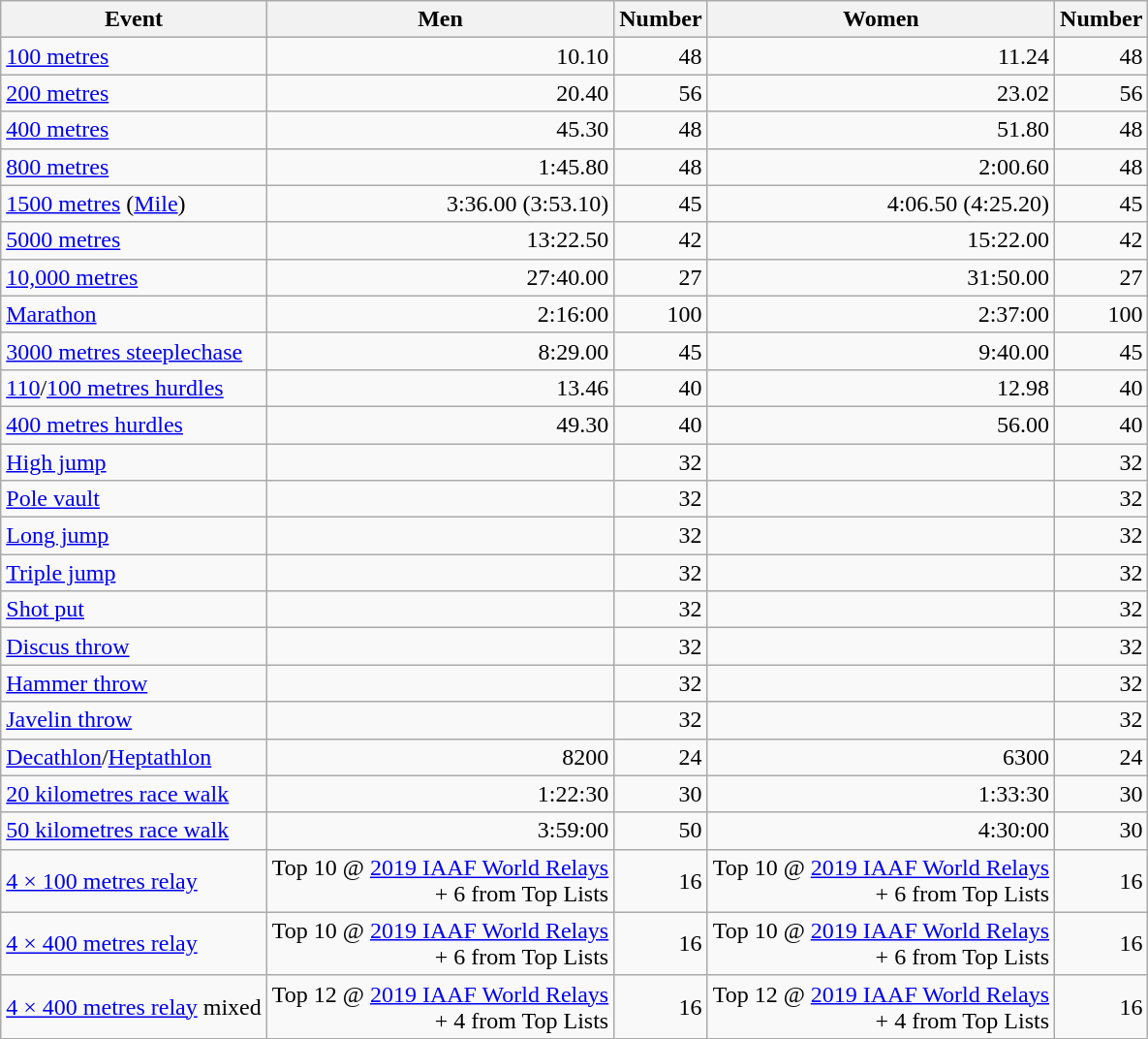<table class="wikitable sortable collapsible collapsed" style="text-align:right;">
<tr>
<th>Event</th>
<th>Men</th>
<th>Number</th>
<th>Women</th>
<th>Number</th>
</tr>
<tr>
<td style="text-align:left;"><a href='#'>100 metres</a></td>
<td>10.10</td>
<td>48</td>
<td>11.24</td>
<td>48</td>
</tr>
<tr>
<td style="text-align:left;"><a href='#'>200 metres</a></td>
<td>20.40</td>
<td>56</td>
<td>23.02</td>
<td>56</td>
</tr>
<tr>
<td style="text-align:left;"><a href='#'>400 metres</a></td>
<td>45.30</td>
<td>48</td>
<td>51.80</td>
<td>48</td>
</tr>
<tr>
<td style="text-align:left;"><a href='#'>800 metres</a></td>
<td>1:45.80</td>
<td>48</td>
<td>2:00.60</td>
<td>48</td>
</tr>
<tr>
<td style="text-align:left;"><a href='#'>1500 metres</a> (<a href='#'>Mile</a>)</td>
<td>3:36.00 (3:53.10)</td>
<td>45</td>
<td>4:06.50 (4:25.20)</td>
<td>45</td>
</tr>
<tr>
<td style="text-align:left;"><a href='#'>5000 metres</a></td>
<td>13:22.50</td>
<td>42</td>
<td>15:22.00</td>
<td>42</td>
</tr>
<tr>
<td style="text-align:left;"><a href='#'>10,000 metres</a></td>
<td>27:40.00</td>
<td>27</td>
<td>31:50.00</td>
<td>27</td>
</tr>
<tr>
<td style="text-align:left;"><a href='#'>Marathon</a></td>
<td>2:16:00</td>
<td>100</td>
<td>2:37:00</td>
<td>100</td>
</tr>
<tr>
<td style="text-align:left;"><a href='#'>3000 metres steeplechase</a></td>
<td>8:29.00</td>
<td>45</td>
<td>9:40.00</td>
<td>45</td>
</tr>
<tr>
<td style="text-align:left;"><a href='#'>110</a>/<a href='#'>100 metres hurdles</a></td>
<td>13.46</td>
<td>40</td>
<td>12.98</td>
<td>40</td>
</tr>
<tr>
<td style="text-align:left;"><a href='#'>400 metres hurdles</a></td>
<td>49.30</td>
<td>40</td>
<td>56.00</td>
<td>40</td>
</tr>
<tr>
<td style="text-align:left;"><a href='#'>High jump</a></td>
<td></td>
<td>32</td>
<td></td>
<td>32</td>
</tr>
<tr>
<td style="text-align:left;"><a href='#'>Pole vault</a></td>
<td></td>
<td>32</td>
<td></td>
<td>32</td>
</tr>
<tr>
<td style="text-align:left;"><a href='#'>Long jump</a></td>
<td></td>
<td>32</td>
<td></td>
<td>32</td>
</tr>
<tr>
<td style="text-align:left;"><a href='#'>Triple jump</a></td>
<td></td>
<td>32</td>
<td></td>
<td>32</td>
</tr>
<tr>
<td style="text-align:left;"><a href='#'>Shot put</a></td>
<td></td>
<td>32</td>
<td></td>
<td>32</td>
</tr>
<tr>
<td style="text-align:left;"><a href='#'>Discus throw</a></td>
<td></td>
<td>32</td>
<td></td>
<td>32</td>
</tr>
<tr>
<td style="text-align:left;"><a href='#'>Hammer throw</a></td>
<td></td>
<td>32</td>
<td></td>
<td>32</td>
</tr>
<tr>
<td style="text-align:left;"><a href='#'>Javelin throw</a></td>
<td></td>
<td>32</td>
<td></td>
<td>32</td>
</tr>
<tr>
<td style="text-align:left;"><a href='#'>Decathlon</a>/<a href='#'>Heptathlon</a></td>
<td>8200</td>
<td>24</td>
<td>6300</td>
<td>24</td>
</tr>
<tr>
<td style="text-align:left;"><a href='#'>20 kilometres race walk</a></td>
<td>1:22:30</td>
<td>30</td>
<td>1:33:30</td>
<td>30</td>
</tr>
<tr>
<td style="text-align:left;"><a href='#'>50 kilometres race walk</a></td>
<td>3:59:00</td>
<td>50</td>
<td>4:30:00</td>
<td>30</td>
</tr>
<tr>
<td style="text-align:left;"><a href='#'>4 × 100 metres relay</a></td>
<td>Top 10 @ <a href='#'>2019 IAAF World Relays</a><br>+ 6 from Top Lists</td>
<td>16</td>
<td>Top 10 @ <a href='#'>2019 IAAF World Relays</a><br>+ 6 from Top Lists</td>
<td>16</td>
</tr>
<tr>
<td style="text-align:left;"><a href='#'>4 × 400 metres relay</a></td>
<td>Top 10 @ <a href='#'>2019 IAAF World Relays</a><br>+ 6 from Top Lists</td>
<td>16</td>
<td>Top 10 @ <a href='#'>2019 IAAF World Relays</a><br>+ 6 from Top Lists</td>
<td>16</td>
</tr>
<tr>
<td style="text-align:left;"><a href='#'>4 × 400 metres relay</a> mixed</td>
<td>Top 12 @ <a href='#'>2019 IAAF World Relays</a><br>+ 4 from Top Lists</td>
<td>16</td>
<td>Top 12 @ <a href='#'>2019 IAAF World Relays</a><br>+ 4 from Top Lists</td>
<td>16</td>
</tr>
</table>
